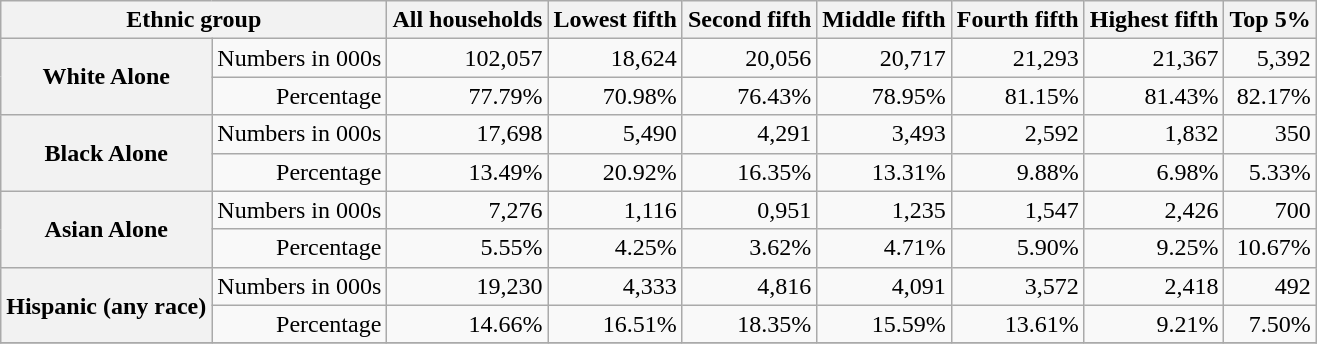<table class="wikitable" style="text-align:right">
<tr>
<th colspan=2>Ethnic group</th>
<th>All households</th>
<th>Lowest fifth</th>
<th>Second fifth</th>
<th>Middle fifth</th>
<th>Fourth fifth</th>
<th>Highest fifth</th>
<th>Top 5%</th>
</tr>
<tr>
<th rowspan="2">White Alone</th>
<td>Numbers in 000s</td>
<td>102,057</td>
<td>18,624</td>
<td>20,056</td>
<td>20,717</td>
<td>21,293</td>
<td>21,367</td>
<td>5,392</td>
</tr>
<tr>
<td>Percentage</td>
<td>77.79%</td>
<td>70.98%</td>
<td>76.43%</td>
<td>78.95%</td>
<td>81.15%</td>
<td>81.43%</td>
<td>82.17%</td>
</tr>
<tr>
<th rowspan="2">Black Alone</th>
<td>Numbers in 000s</td>
<td>17,698</td>
<td>5,490</td>
<td>4,291</td>
<td>3,493</td>
<td>2,592</td>
<td>1,832</td>
<td>350</td>
</tr>
<tr>
<td>Percentage</td>
<td>13.49%</td>
<td>20.92%</td>
<td>16.35%</td>
<td>13.31%</td>
<td>9.88%</td>
<td>6.98%</td>
<td>5.33%</td>
</tr>
<tr>
<th rowspan="2">Asian Alone</th>
<td>Numbers in 000s</td>
<td>7,276</td>
<td>1,116</td>
<td>0,951</td>
<td>1,235</td>
<td>1,547</td>
<td>2,426</td>
<td>700</td>
</tr>
<tr>
<td>Percentage</td>
<td>5.55%</td>
<td>4.25%</td>
<td>3.62%</td>
<td>4.71%</td>
<td>5.90%</td>
<td>9.25%</td>
<td>10.67%</td>
</tr>
<tr>
<th rowspan="2">Hispanic (any race)</th>
<td>Numbers in 000s</td>
<td>19,230</td>
<td>4,333</td>
<td>4,816</td>
<td>4,091</td>
<td>3,572</td>
<td>2,418</td>
<td>492</td>
</tr>
<tr>
<td>Percentage</td>
<td>14.66%</td>
<td>16.51%</td>
<td>18.35%</td>
<td>15.59%</td>
<td>13.61%</td>
<td>9.21%</td>
<td>7.50%</td>
</tr>
<tr>
</tr>
</table>
